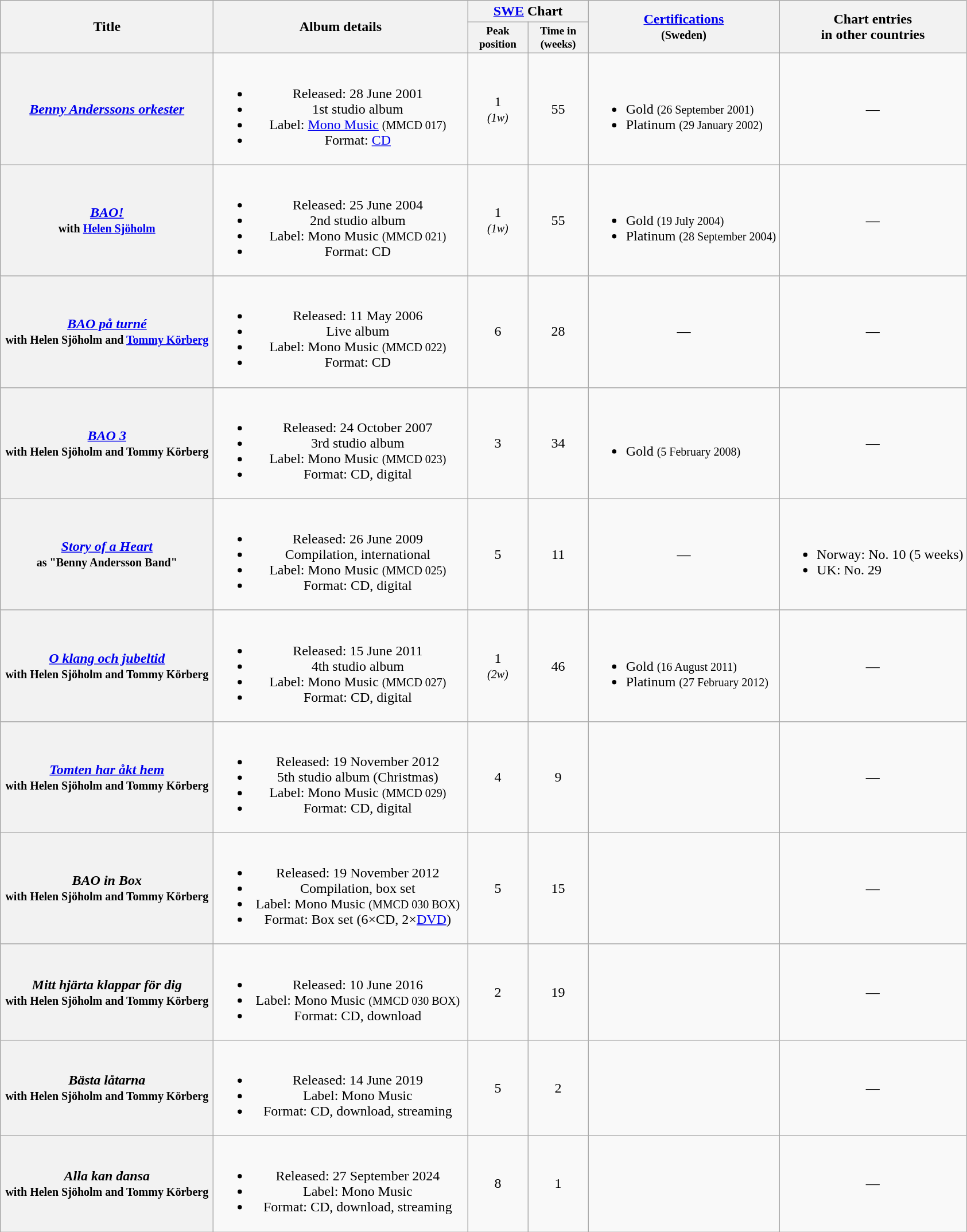<table class="wikitable plainrowheaders" style="text-align:center;" border="1">
<tr>
<th scope="col" rowspan="2" style="width:15em;">Title</th>
<th scope="col" rowspan="2" style="width:18em;">Album details</th>
<th scope="col" colspan="2"><a href='#'>SWE</a> Chart</th>
<th scope="col" rowspan="2"><a href='#'>Certifications</a><br><small>(Sweden)</small></th>
<th scope="col" rowspan="2">Chart entries <br>in other countries</th>
</tr>
<tr>
<th scope="col" style="width:5em;font-size:80%;">Peak position</th>
<th scope="col" style="width:5em;font-size:80%;">Time in<br>(weeks)</th>
</tr>
<tr>
<th scope="row"><em><a href='#'>Benny Anderssons orkester</a></em></th>
<td><br><ul><li>Released: 28 June 2001</li><li>1st studio album</li><li>Label: <a href='#'>Mono Music</a> <small>(MMCD 017)</small></li><li>Format: <a href='#'>CD</a></li></ul></td>
<td>1<br><small><em>(1w)</em></small></td>
<td>55</td>
<td style="text-align:left;"><br><ul><li>Gold <small>(26 September 2001)</small></li><li>Platinum <small>(29 January 2002)</small></li></ul></td>
<td>—</td>
</tr>
<tr>
<th scope="row"><em><a href='#'>BAO!</a></em><br><small>with <a href='#'>Helen Sjöholm</a></small></th>
<td><br><ul><li>Released: 25 June 2004</li><li>2nd studio album</li><li>Label: Mono Music <small>(MMCD 021)</small></li><li>Format: CD</li></ul></td>
<td>1<br><small><em>(1w)</em></small></td>
<td>55</td>
<td style="text-align:left;"><br><ul><li>Gold <small>(19 July 2004)</small></li><li>Platinum <small>(28 September 2004)</small></li></ul></td>
<td>—</td>
</tr>
<tr>
<th scope="row"><em><a href='#'>BAO på turné</a></em><br><small>with Helen Sjöholm and <a href='#'>Tommy Körberg</a></small></th>
<td><br><ul><li>Released: 11 May 2006</li><li>Live album</li><li>Label: Mono Music <small>(MMCD 022)</small></li><li>Format: CD</li></ul></td>
<td>6</td>
<td>28</td>
<td>—</td>
<td>—</td>
</tr>
<tr>
<th scope="row"><em><a href='#'>BAO 3</a></em><br><small>with Helen Sjöholm and Tommy Körberg</small></th>
<td><br><ul><li>Released: 24 October 2007</li><li>3rd studio album</li><li>Label: Mono Music <small>(MMCD 023)</small></li><li>Format: CD, digital</li></ul></td>
<td>3</td>
<td>34</td>
<td style="text-align:left;"><br><ul><li>Gold <small>(5 February 2008)</small></li></ul></td>
<td>—</td>
</tr>
<tr>
<th scope="row"><em><a href='#'>Story of a Heart</a></em><br><small>as "Benny Andersson Band"</small></th>
<td><br><ul><li>Released: 26 June 2009</li><li>Compilation, international</li><li>Label: Mono Music <small>(MMCD 025)</small></li><li>Format: CD, digital</li></ul></td>
<td>5</td>
<td>11</td>
<td>—</td>
<td style="text-align:left;"><br><ul><li>Norway: No. 10 (5 weeks)</li><li>UK: No. 29</li></ul></td>
</tr>
<tr>
<th scope="row"><em><a href='#'>O klang och jubeltid</a></em><br><small>with Helen Sjöholm and Tommy Körberg</small></th>
<td><br><ul><li>Released: 15 June 2011</li><li>4th studio album</li><li>Label: Mono Music <small>(MMCD 027)</small></li><li>Format: CD, digital</li></ul></td>
<td>1<br><small><em>(2w)</em></small></td>
<td>46</td>
<td style="text-align:left;"><br><ul><li>Gold <small>(16 August 2011)</small></li><li>Platinum <small>(27 February 2012)</small></li></ul></td>
<td>—</td>
</tr>
<tr>
<th scope="row"><em><a href='#'>Tomten har åkt hem</a></em><br><small>with Helen Sjöholm and Tommy Körberg</small></th>
<td><br><ul><li>Released: 19 November 2012</li><li>5th studio album (Christmas)</li><li>Label: Mono Music <small>(MMCD 029)</small></li><li>Format: CD, digital</li></ul></td>
<td>4</td>
<td>9</td>
<td style="text-align:left;"></td>
<td>—</td>
</tr>
<tr>
<th scope="row"><em>BAO in Box</em><br><small>with Helen Sjöholm and Tommy Körberg</small></th>
<td><br><ul><li>Released: 19 November 2012</li><li>Compilation, box set</li><li>Label: Mono Music <small>(MMCD 030 BOX)</small></li><li>Format: Box set (6×CD, 2×<a href='#'>DVD</a>)</li></ul></td>
<td>5</td>
<td>15</td>
<td style="text-align:left;"></td>
<td>—</td>
</tr>
<tr>
<th scope="row"><em>Mitt hjärta klappar för dig</em><br><small>with Helen Sjöholm and Tommy Körberg</small></th>
<td><br><ul><li>Released: 10 June 2016</li><li>Label: Mono Music <small>(MMCD 030 BOX)</small></li><li>Format: CD, download</li></ul></td>
<td>2</td>
<td>19</td>
<td style="text-align:left;"></td>
<td>—</td>
</tr>
<tr>
<th scope="row"><em>Bästa låtarna</em><br><small>with Helen Sjöholm and Tommy Körberg</small></th>
<td><br><ul><li>Released: 14 June 2019</li><li>Label: Mono Music</li><li>Format: CD, download, streaming</li></ul></td>
<td>5</td>
<td>2</td>
<td style="text-align:left;"></td>
<td>—</td>
</tr>
<tr>
<th scope="row"><em>Alla kan dansa</em><br><small>with Helen Sjöholm and Tommy Körberg</small></th>
<td><br><ul><li>Released: 27 September 2024</li><li>Label: Mono Music</li><li>Format: CD, download, streaming</li></ul></td>
<td>8<br></td>
<td>1</td>
<td style="text-align:left;"></td>
<td>—</td>
</tr>
</table>
